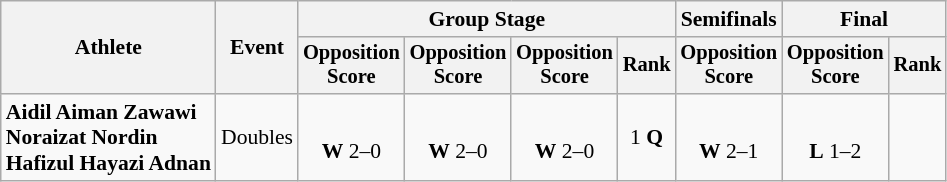<table class="wikitable" style="font-size:90%">
<tr>
<th rowspan=2>Athlete</th>
<th rowspan=2>Event</th>
<th colspan="4">Group Stage</th>
<th>Semifinals</th>
<th colspan=2>Final</th>
</tr>
<tr style="font-size:95%">
<th>Opposition<br>Score</th>
<th>Opposition<br>Score</th>
<th>Opposition<br>Score</th>
<th>Rank</th>
<th>Opposition<br>Score</th>
<th>Opposition<br>Score</th>
<th>Rank</th>
</tr>
<tr align=center>
<td align=left><strong>Aidil Aiman Zawawi<br>Noraizat Nordin<br>Hafizul Hayazi Adnan</strong></td>
<td align=left>Doubles</td>
<td><br><strong>W</strong> 2–0</td>
<td><br><strong>W</strong> 2–0</td>
<td><br><strong>W</strong> 2–0</td>
<td>1 <strong>Q</strong></td>
<td><br><strong>W</strong> 2–1</td>
<td><br><strong>L</strong> 1–2</td>
<td></td>
</tr>
</table>
